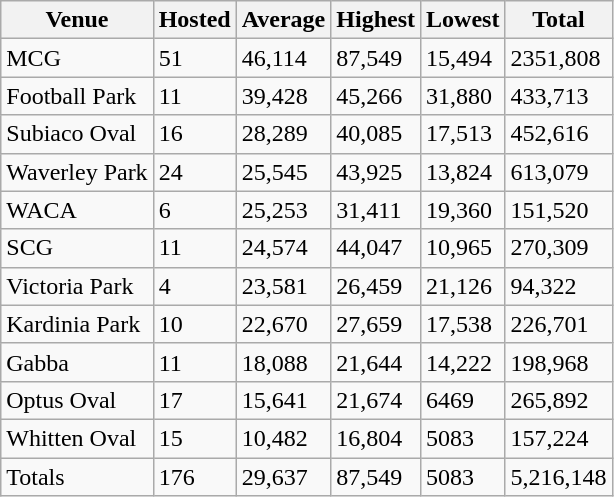<table class="wikitable sortable">
<tr>
<th>Venue</th>
<th>Hosted</th>
<th>Average</th>
<th>Highest</th>
<th>Lowest</th>
<th>Total</th>
</tr>
<tr>
<td>MCG</td>
<td>51</td>
<td>46,114</td>
<td>87,549</td>
<td>15,494</td>
<td>2351,808</td>
</tr>
<tr>
<td>Football Park</td>
<td>11</td>
<td>39,428</td>
<td>45,266</td>
<td>31,880</td>
<td>433,713</td>
</tr>
<tr>
<td>Subiaco Oval</td>
<td>16</td>
<td>28,289</td>
<td>40,085</td>
<td>17,513</td>
<td>452,616</td>
</tr>
<tr>
<td>Waverley Park</td>
<td>24</td>
<td>25,545</td>
<td>43,925</td>
<td>13,824</td>
<td>613,079</td>
</tr>
<tr>
<td>WACA</td>
<td>6</td>
<td>25,253</td>
<td>31,411</td>
<td>19,360</td>
<td>151,520</td>
</tr>
<tr>
<td>SCG</td>
<td>11</td>
<td>24,574</td>
<td>44,047</td>
<td>10,965</td>
<td>270,309</td>
</tr>
<tr>
<td>Victoria Park</td>
<td>4</td>
<td>23,581</td>
<td>26,459</td>
<td>21,126</td>
<td>94,322</td>
</tr>
<tr>
<td>Kardinia Park</td>
<td>10</td>
<td>22,670</td>
<td>27,659</td>
<td>17,538</td>
<td>226,701</td>
</tr>
<tr>
<td>Gabba</td>
<td>11</td>
<td>18,088</td>
<td>21,644</td>
<td>14,222</td>
<td>198,968</td>
</tr>
<tr>
<td>Optus Oval</td>
<td>17</td>
<td>15,641</td>
<td>21,674</td>
<td>6469</td>
<td>265,892</td>
</tr>
<tr>
<td>Whitten Oval</td>
<td>15</td>
<td>10,482</td>
<td>16,804</td>
<td>5083</td>
<td>157,224</td>
</tr>
<tr>
<td>Totals</td>
<td>176</td>
<td>29,637</td>
<td>87,549</td>
<td>5083</td>
<td>5,216,148</td>
</tr>
</table>
